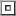<table>
<tr>
<td><br><table border=1>
<tr>
<td></td>
</tr>
</table>
</td>
</tr>
<tr>
</tr>
</table>
